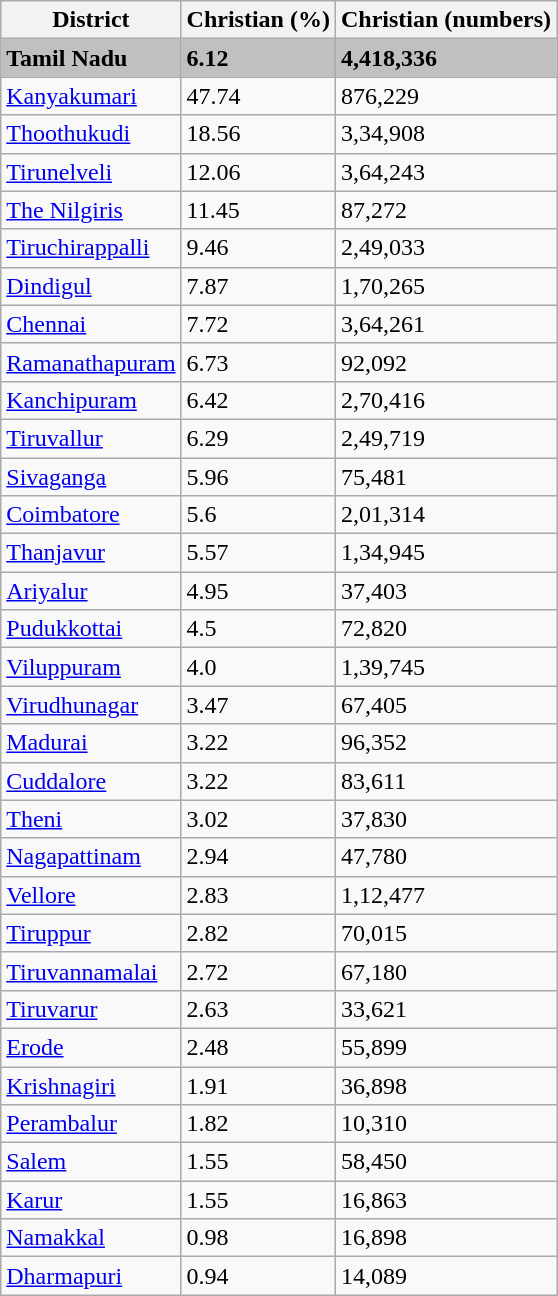<table class="wikitable sortable">
<tr>
<th>District</th>
<th>Christian (%)</th>
<th>Christian (numbers)</th>
</tr>
<tr>
<td style="background:silver"><strong>Tamil Nadu</strong></td>
<td style="background:silver"><strong>6.12</strong></td>
<td style="background:silver"><strong>4,418,336</strong></td>
</tr>
<tr>
<td><a href='#'>Kanyakumari</a></td>
<td>47.74</td>
<td>876,229</td>
</tr>
<tr>
<td><a href='#'>Thoothukudi</a></td>
<td>18.56</td>
<td>3,34,908</td>
</tr>
<tr>
<td><a href='#'>Tirunelveli</a></td>
<td>12.06</td>
<td>3,64,243</td>
</tr>
<tr>
<td><a href='#'>The Nilgiris</a></td>
<td>11.45</td>
<td>87,272</td>
</tr>
<tr>
<td><a href='#'>Tiruchirappalli</a></td>
<td>9.46</td>
<td>2,49,033</td>
</tr>
<tr>
<td><a href='#'>Dindigul</a></td>
<td>7.87</td>
<td>1,70,265</td>
</tr>
<tr>
<td><a href='#'>Chennai</a></td>
<td>7.72</td>
<td>3,64,261</td>
</tr>
<tr>
<td><a href='#'>Ramanathapuram</a></td>
<td>6.73</td>
<td>92,092</td>
</tr>
<tr>
<td><a href='#'>Kanchipuram</a></td>
<td>6.42</td>
<td>2,70,416</td>
</tr>
<tr>
<td><a href='#'>Tiruvallur</a></td>
<td>6.29</td>
<td>2,49,719</td>
</tr>
<tr>
<td><a href='#'>Sivaganga</a></td>
<td>5.96</td>
<td>75,481</td>
</tr>
<tr>
<td><a href='#'>Coimbatore</a></td>
<td>5.6</td>
<td>2,01,314</td>
</tr>
<tr>
<td><a href='#'>Thanjavur</a></td>
<td>5.57</td>
<td>1,34,945</td>
</tr>
<tr>
<td><a href='#'>Ariyalur</a></td>
<td>4.95</td>
<td>37,403</td>
</tr>
<tr>
<td><a href='#'>Pudukkottai</a></td>
<td>4.5</td>
<td>72,820</td>
</tr>
<tr>
<td><a href='#'>Viluppuram</a></td>
<td>4.0</td>
<td>1,39,745</td>
</tr>
<tr>
<td><a href='#'>Virudhunagar</a></td>
<td>3.47</td>
<td>67,405</td>
</tr>
<tr>
<td><a href='#'>Madurai</a></td>
<td>3.22</td>
<td>96,352</td>
</tr>
<tr>
<td><a href='#'>Cuddalore</a></td>
<td>3.22</td>
<td>83,611</td>
</tr>
<tr>
<td><a href='#'>Theni</a></td>
<td>3.02</td>
<td>37,830</td>
</tr>
<tr>
<td><a href='#'>Nagapattinam</a></td>
<td>2.94</td>
<td>47,780</td>
</tr>
<tr>
<td><a href='#'>Vellore</a></td>
<td>2.83</td>
<td>1,12,477</td>
</tr>
<tr>
<td><a href='#'>Tiruppur</a></td>
<td>2.82</td>
<td>70,015</td>
</tr>
<tr>
<td><a href='#'>Tiruvannamalai</a></td>
<td>2.72</td>
<td>67,180</td>
</tr>
<tr>
<td><a href='#'>Tiruvarur</a></td>
<td>2.63</td>
<td>33,621</td>
</tr>
<tr>
<td><a href='#'>Erode</a></td>
<td>2.48</td>
<td>55,899</td>
</tr>
<tr>
<td><a href='#'>Krishnagiri</a></td>
<td>1.91</td>
<td>36,898</td>
</tr>
<tr>
<td><a href='#'>Perambalur</a></td>
<td>1.82</td>
<td>10,310</td>
</tr>
<tr>
<td><a href='#'>Salem</a></td>
<td>1.55</td>
<td>58,450</td>
</tr>
<tr>
<td><a href='#'>Karur</a></td>
<td>1.55</td>
<td>16,863</td>
</tr>
<tr>
<td><a href='#'>Namakkal</a></td>
<td>0.98</td>
<td>16,898</td>
</tr>
<tr>
<td><a href='#'>Dharmapuri</a></td>
<td>0.94</td>
<td>14,089</td>
</tr>
</table>
